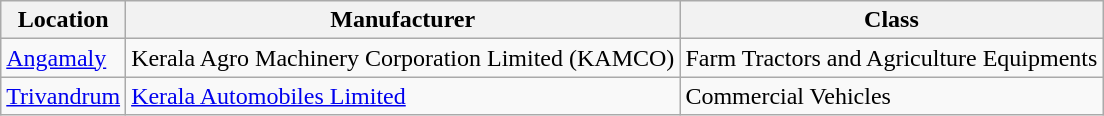<table class="wikitable sortable" border="1">
<tr>
<th>Location</th>
<th>Manufacturer</th>
<th>Class</th>
</tr>
<tr>
<td><a href='#'>Angamaly</a></td>
<td>Kerala Agro Machinery Corporation Limited (KAMCO)</td>
<td>Farm Tractors and Agriculture Equipments</td>
</tr>
<tr>
<td><a href='#'>Trivandrum</a></td>
<td><a href='#'>Kerala Automobiles Limited</a></td>
<td>Commercial Vehicles</td>
</tr>
</table>
